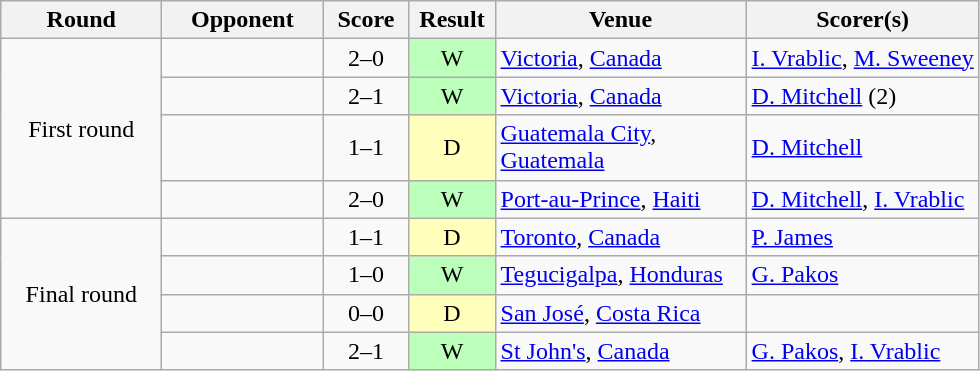<table class="wikitable sortable" style="text-align:left;">
<tr>
<th width=100>Round</th>
<th width=100>Opponent</th>
<th width=50>Score</th>
<th width=50>Result</th>
<th width=160>Venue</th>
<th>Scorer(s)</th>
</tr>
<tr>
<td rowspan="4" align=center>First round</td>
<td></td>
<td align=center>2–0</td>
<td align=center bgcolor="#bbffbb">W</td>
<td><a href='#'>Victoria</a>, <a href='#'>Canada</a></td>
<td><a href='#'>I. Vrablic</a>, <a href='#'>M. Sweeney</a></td>
</tr>
<tr>
<td></td>
<td align=center>2–1</td>
<td align=center bgcolor="#bbffbb">W</td>
<td><a href='#'>Victoria</a>, <a href='#'>Canada</a></td>
<td><a href='#'>D. Mitchell</a> (2)</td>
</tr>
<tr>
<td></td>
<td align=center>1–1</td>
<td align=center bgcolor="#ffffbb">D</td>
<td><a href='#'>Guatemala City</a>, <a href='#'>Guatemala</a></td>
<td><a href='#'>D. Mitchell</a></td>
</tr>
<tr>
<td></td>
<td align=center>2–0</td>
<td align=center bgcolor="#bbffbb">W</td>
<td><a href='#'>Port-au-Prince</a>, <a href='#'>Haiti</a></td>
<td><a href='#'>D. Mitchell</a>, <a href='#'>I. Vrablic</a></td>
</tr>
<tr>
<td rowspan="4" align=center>Final round</td>
<td></td>
<td align=center>1–1</td>
<td align=center bgcolor="#ffffbb">D</td>
<td><a href='#'>Toronto</a>, <a href='#'>Canada</a></td>
<td><a href='#'>P. James</a></td>
</tr>
<tr>
<td></td>
<td align=center>1–0</td>
<td align=center bgcolor="#bbffbb">W</td>
<td><a href='#'>Tegucigalpa</a>, <a href='#'>Honduras</a></td>
<td><a href='#'>G. Pakos</a></td>
</tr>
<tr>
<td></td>
<td align=center>0–0</td>
<td align=center bgcolor="#ffffbb">D</td>
<td><a href='#'>San José</a>, <a href='#'>Costa Rica</a></td>
<td></td>
</tr>
<tr>
<td></td>
<td align=center>2–1</td>
<td align=center bgcolor="#bbffbb">W</td>
<td><a href='#'>St John's</a>, <a href='#'>Canada</a></td>
<td><a href='#'>G. Pakos</a>, <a href='#'>I. Vrablic</a></td>
</tr>
</table>
